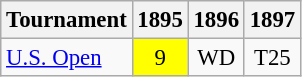<table class="wikitable" style="font-size:95%;text-align:center;">
<tr>
<th>Tournament</th>
<th>1895</th>
<th>1896</th>
<th>1897</th>
</tr>
<tr>
<td align=left><a href='#'>U.S. Open</a></td>
<td style="background:yellow;">9</td>
<td>WD</td>
<td>T25</td>
</tr>
</table>
